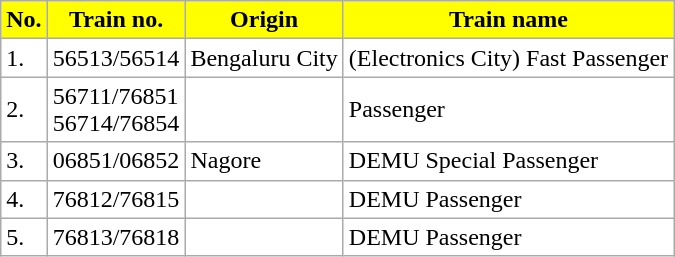<table class="wikitable sortable" style="background:#fff;">
<tr>
<th style="background:yellow;">No.</th>
<th ! style="background:yellow;">Train no.</th>
<th ! style="background:yellow;">Origin</th>
<th ! style="background:yellow;">Train name</th>
</tr>
<tr>
<td>1.</td>
<td>56513/56514</td>
<td>Bengaluru City</td>
<td>(Electronics City) Fast Passenger</td>
</tr>
<tr>
<td>2.</td>
<td>56711/76851<br>56714/76854</td>
<td></td>
<td>Passenger</td>
</tr>
<tr>
<td>3.</td>
<td>06851/06852</td>
<td>Nagore</td>
<td>DEMU Special Passenger</td>
</tr>
<tr>
<td>4.</td>
<td>76812/76815</td>
<td></td>
<td>DEMU Passenger</td>
</tr>
<tr>
<td>5.</td>
<td>76813/76818</td>
<td></td>
<td>DEMU Passenger</td>
</tr>
</table>
